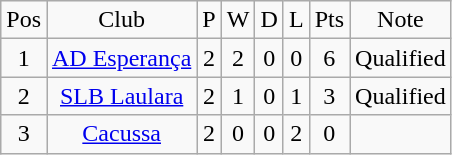<table class="wikitable" style="text-align: center;">
<tr>
<td>Pos</td>
<td>Club</td>
<td>P</td>
<td>W</td>
<td>D</td>
<td>L</td>
<td>Pts</td>
<td>Note</td>
</tr>
<tr>
<td>1</td>
<td><a href='#'>AD Esperança</a></td>
<td>2</td>
<td>2</td>
<td>0</td>
<td>0</td>
<td>6</td>
<td>Qualified</td>
</tr>
<tr>
<td>2</td>
<td><a href='#'>SLB Laulara</a></td>
<td>2</td>
<td>1</td>
<td>0</td>
<td>1</td>
<td>3</td>
<td>Qualified</td>
</tr>
<tr>
<td>3</td>
<td><a href='#'>Cacussa</a></td>
<td>2</td>
<td>0</td>
<td>0</td>
<td>2</td>
<td>0</td>
<td></td>
</tr>
</table>
